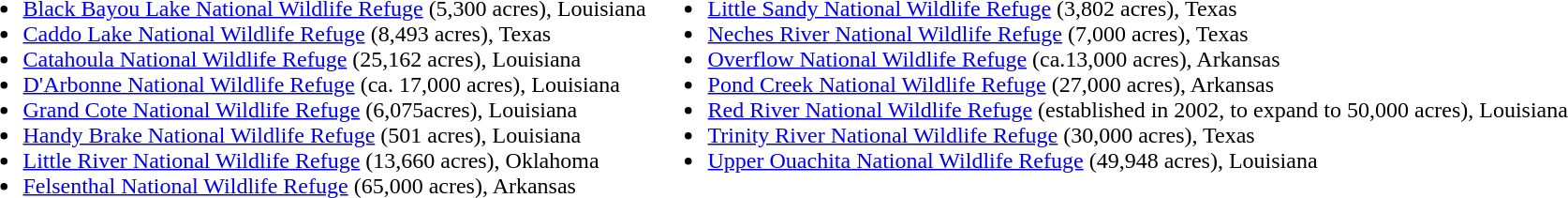<table>
<tr ---- valign="top">
<td><br><ul><li><a href='#'>Black Bayou Lake National Wildlife Refuge</a> (5,300 acres), Louisiana</li><li><a href='#'>Caddo Lake National Wildlife Refuge</a> (8,493 acres), Texas</li><li><a href='#'>Catahoula National Wildlife Refuge</a> (25,162 acres), Louisiana</li><li><a href='#'>D'Arbonne National Wildlife Refuge</a> (ca. 17,000 acres), Louisiana</li><li><a href='#'>Grand Cote National Wildlife Refuge</a> (6,075acres), Louisiana</li><li><a href='#'>Handy Brake National Wildlife Refuge</a> (501 acres), Louisiana</li><li><a href='#'>Little River National Wildlife Refuge</a> (13,660 acres), Oklahoma</li><li><a href='#'>Felsenthal National Wildlife Refuge</a> (65,000 acres), Arkansas</li></ul></td>
<td><br><ul><li><a href='#'>Little Sandy National Wildlife Refuge</a> (3,802 acres), Texas</li><li><a href='#'>Neches River National Wildlife Refuge</a> (7,000 acres), Texas</li><li><a href='#'>Overflow National Wildlife Refuge</a> (ca.13,000 acres), Arkansas</li><li><a href='#'>Pond Creek National Wildlife Refuge</a> (27,000 acres), Arkansas</li><li><a href='#'>Red River National Wildlife Refuge</a> (established in 2002, to expand to 50,000 acres), Louisiana</li><li><a href='#'>Trinity River National Wildlife Refuge</a> (30,000 acres), Texas</li><li><a href='#'>Upper Ouachita National Wildlife Refuge</a> (49,948 acres), Louisiana</li></ul></td>
</tr>
</table>
